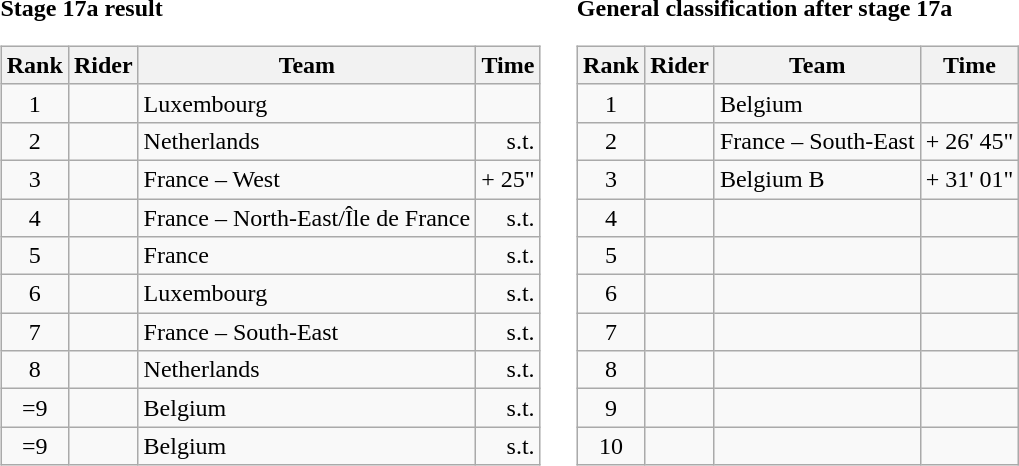<table>
<tr>
<td><strong>Stage 17a result</strong><br><table class="wikitable">
<tr>
<th scope="col">Rank</th>
<th scope="col">Rider</th>
<th scope="col">Team</th>
<th scope="col">Time</th>
</tr>
<tr>
<td style="text-align:center;">1</td>
<td></td>
<td>Luxembourg</td>
<td style="text-align:right;"></td>
</tr>
<tr>
<td style="text-align:center;">2</td>
<td></td>
<td>Netherlands</td>
<td style="text-align:right;">s.t.</td>
</tr>
<tr>
<td style="text-align:center;">3</td>
<td></td>
<td>France – West</td>
<td style="text-align:right;">+ 25"</td>
</tr>
<tr>
<td style="text-align:center;">4</td>
<td></td>
<td>France – North-East/Île de France</td>
<td style="text-align:right;">s.t.</td>
</tr>
<tr>
<td style="text-align:center;">5</td>
<td></td>
<td>France</td>
<td style="text-align:right;">s.t.</td>
</tr>
<tr>
<td style="text-align:center;">6</td>
<td></td>
<td>Luxembourg</td>
<td style="text-align:right;">s.t.</td>
</tr>
<tr>
<td style="text-align:center;">7</td>
<td></td>
<td>France – South-East</td>
<td style="text-align:right;">s.t.</td>
</tr>
<tr>
<td style="text-align:center;">8</td>
<td></td>
<td>Netherlands</td>
<td style="text-align:right;">s.t.</td>
</tr>
<tr>
<td style="text-align:center;">=9</td>
<td></td>
<td>Belgium</td>
<td style="text-align:right;">s.t.</td>
</tr>
<tr>
<td style="text-align:center;">=9</td>
<td></td>
<td>Belgium</td>
<td style="text-align:right;">s.t.</td>
</tr>
</table>
</td>
<td></td>
<td><strong>General classification after stage 17a</strong><br><table class="wikitable">
<tr>
<th scope="col">Rank</th>
<th scope="col">Rider</th>
<th scope="col">Team</th>
<th scope="col">Time</th>
</tr>
<tr>
<td style="text-align:center;">1</td>
<td></td>
<td>Belgium</td>
<td style="text-align:right;"></td>
</tr>
<tr>
<td style="text-align:center;">2</td>
<td></td>
<td>France – South-East</td>
<td style="text-align:right;">+ 26' 45"</td>
</tr>
<tr>
<td style="text-align:center;">3</td>
<td></td>
<td>Belgium B</td>
<td style="text-align:right;">+ 31' 01"</td>
</tr>
<tr>
<td style="text-align:center;">4</td>
<td></td>
<td></td>
<td></td>
</tr>
<tr>
<td style="text-align:center;">5</td>
<td></td>
<td></td>
<td></td>
</tr>
<tr>
<td style="text-align:center;">6</td>
<td></td>
<td></td>
<td></td>
</tr>
<tr>
<td style="text-align:center;">7</td>
<td></td>
<td></td>
<td></td>
</tr>
<tr>
<td style="text-align:center;">8</td>
<td></td>
<td></td>
<td></td>
</tr>
<tr>
<td style="text-align:center;">9</td>
<td></td>
<td></td>
<td></td>
</tr>
<tr>
<td style="text-align:center;">10</td>
<td></td>
<td></td>
<td></td>
</tr>
</table>
</td>
</tr>
</table>
